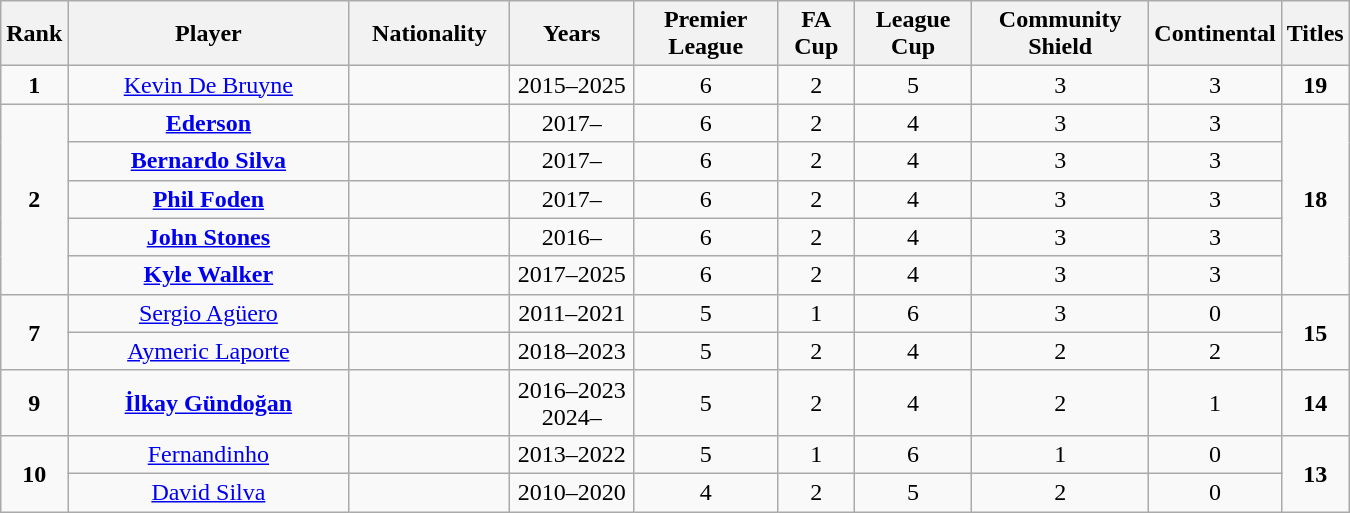<table class="wikitable sortable" style="text-align:center;width:900px">
<tr>
<th>Rank</th>
<th style="width:180px">Player</th>
<th style="width:100px">Nationality</th>
<th style="width:75px">Years</th>
<th>Premier League</th>
<th>FA Cup</th>
<th>League Cup</th>
<th>Community Shield</th>
<th>Continental</th>
<th>Titles</th>
</tr>
<tr>
<td><strong>1</strong></td>
<td><a href='#'>Kevin De Bruyne</a></td>
<td align="left"></td>
<td>2015–2025</td>
<td>6</td>
<td>2</td>
<td>5</td>
<td>3</td>
<td>3</td>
<td><strong>19</strong></td>
</tr>
<tr>
<td rowspan="5"><strong>2</strong></td>
<td><strong><a href='#'>Ederson</a></strong></td>
<td align="left"></td>
<td>2017–</td>
<td>6</td>
<td>2</td>
<td>4</td>
<td>3</td>
<td>3</td>
<td rowspan="5"><strong>18</strong></td>
</tr>
<tr>
<td><strong><a href='#'>Bernardo Silva</a></strong></td>
<td align="left"></td>
<td>2017–</td>
<td>6</td>
<td>2</td>
<td>4</td>
<td>3</td>
<td>3</td>
</tr>
<tr>
<td><strong><a href='#'>Phil Foden</a></strong></td>
<td align="left"></td>
<td>2017–</td>
<td>6</td>
<td>2</td>
<td>4</td>
<td>3</td>
<td>3</td>
</tr>
<tr>
<td><strong><a href='#'>John Stones</a></strong></td>
<td align="left"></td>
<td>2016–</td>
<td>6</td>
<td>2</td>
<td>4</td>
<td>3</td>
<td>3</td>
</tr>
<tr>
<td><strong><a href='#'>Kyle Walker</a></strong></td>
<td align="left"></td>
<td>2017–2025</td>
<td>6</td>
<td>2</td>
<td>4</td>
<td>3</td>
<td>3</td>
</tr>
<tr>
<td rowspan="2"><strong>7</strong></td>
<td><a href='#'>Sergio Agüero</a></td>
<td align="left"></td>
<td>2011–2021</td>
<td>5</td>
<td>1</td>
<td>6</td>
<td>3</td>
<td>0</td>
<td rowspan="2"><strong>15</strong></td>
</tr>
<tr>
<td><a href='#'>Aymeric Laporte</a></td>
<td align="left"></td>
<td>2018–2023</td>
<td>5</td>
<td>2</td>
<td>4</td>
<td>2</td>
<td>2</td>
</tr>
<tr>
<td><strong>9</strong></td>
<td><strong><a href='#'>İlkay Gündoğan</a></strong></td>
<td align="left"></td>
<td>2016–2023<br>2024–</td>
<td>5</td>
<td>2</td>
<td>4</td>
<td>2</td>
<td>1</td>
<td><strong>14</strong></td>
</tr>
<tr>
<td rowspan="2"><strong>10</strong></td>
<td><a href='#'>Fernandinho</a></td>
<td align="left"></td>
<td>2013–2022</td>
<td>5</td>
<td>1</td>
<td>6</td>
<td>1</td>
<td>0</td>
<td rowspan="2"><strong>13</strong></td>
</tr>
<tr>
<td><a href='#'>David Silva</a></td>
<td align="left"></td>
<td>2010–2020</td>
<td>4</td>
<td>2</td>
<td>5</td>
<td>2</td>
<td>0</td>
</tr>
</table>
